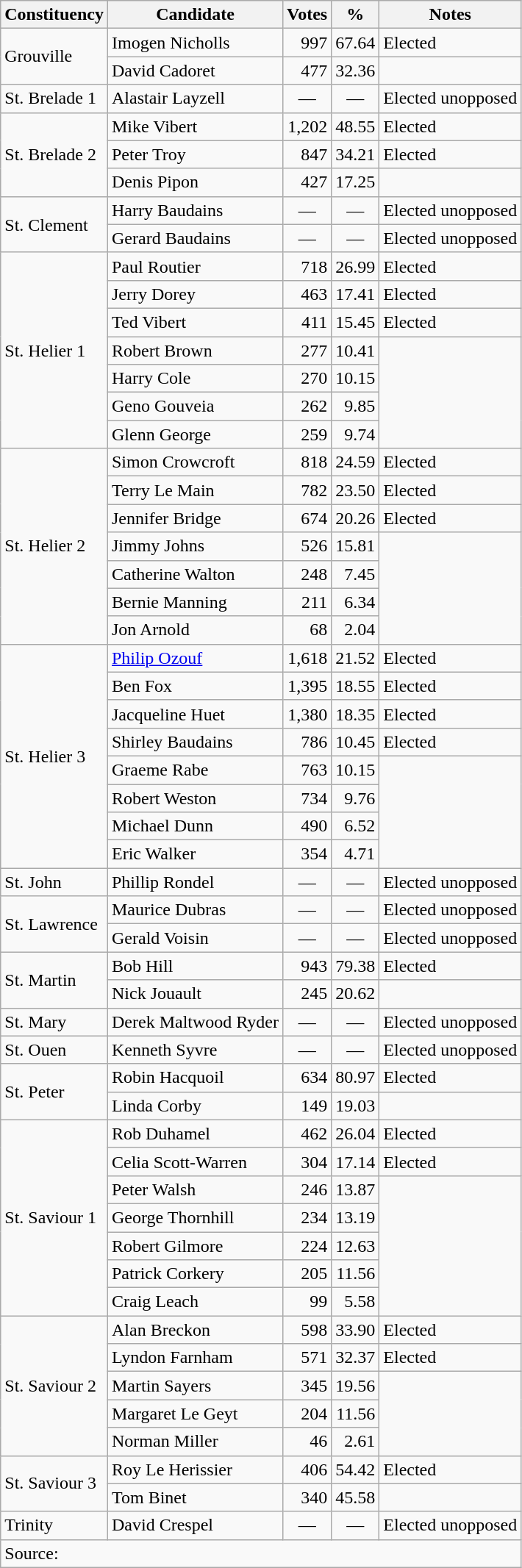<table class=wikitable style=text-align:right>
<tr>
<th>Constituency</th>
<th>Candidate</th>
<th>Votes</th>
<th>%</th>
<th>Notes</th>
</tr>
<tr>
<td align=left rowspan=2>Grouville</td>
<td align=left>Imogen Nicholls</td>
<td>997</td>
<td>67.64</td>
<td align=left>Elected</td>
</tr>
<tr>
<td align=left>David Cadoret</td>
<td>477</td>
<td>32.36</td>
</tr>
<tr>
<td align=left>St. Brelade 1</td>
<td align=left>Alastair Layzell</td>
<td align=center>—</td>
<td align=center>—</td>
<td align=left>Elected unopposed</td>
</tr>
<tr>
<td align=left rowspan=3>St. Brelade 2</td>
<td align=left>Mike Vibert</td>
<td>1,202</td>
<td>48.55</td>
<td align=left>Elected</td>
</tr>
<tr>
<td align=left>Peter Troy</td>
<td>847</td>
<td>34.21</td>
<td align=left>Elected</td>
</tr>
<tr>
<td align=left>Denis Pipon</td>
<td>427</td>
<td>17.25</td>
</tr>
<tr>
<td align=left rowspan=2>St. Clement</td>
<td align=left>Harry Baudains</td>
<td align=center>—</td>
<td align=center>—</td>
<td align=left>Elected unopposed</td>
</tr>
<tr>
<td align=left>Gerard Baudains</td>
<td align=center>—</td>
<td align=center>—</td>
<td align=left>Elected unopposed</td>
</tr>
<tr>
<td align=left rowspan=7>St. Helier 1</td>
<td align=left>Paul Routier</td>
<td>718</td>
<td>26.99</td>
<td align=left>Elected</td>
</tr>
<tr>
<td align=left>Jerry Dorey</td>
<td>463</td>
<td>17.41</td>
<td align=left>Elected</td>
</tr>
<tr>
<td align=left>Ted Vibert</td>
<td>411</td>
<td>15.45</td>
<td align=left>Elected</td>
</tr>
<tr>
<td align=left>Robert Brown</td>
<td>277</td>
<td>10.41</td>
</tr>
<tr>
<td align=left>Harry Cole</td>
<td>270</td>
<td>10.15</td>
</tr>
<tr>
<td align=left>Geno Gouveia</td>
<td>262</td>
<td>9.85</td>
</tr>
<tr>
<td align=left>Glenn George</td>
<td>259</td>
<td>9.74</td>
</tr>
<tr>
<td align=left rowspan=7>St. Helier 2</td>
<td align=left>Simon Crowcroft</td>
<td>818</td>
<td>24.59</td>
<td align=left>Elected</td>
</tr>
<tr>
<td align=left>Terry Le Main</td>
<td>782</td>
<td>23.50</td>
<td align=left>Elected</td>
</tr>
<tr>
<td align=left>Jennifer Bridge</td>
<td>674</td>
<td>20.26</td>
<td align=left>Elected</td>
</tr>
<tr>
<td align=left>Jimmy Johns</td>
<td>526</td>
<td>15.81</td>
</tr>
<tr>
<td align=left>Catherine Walton</td>
<td>248</td>
<td>7.45</td>
</tr>
<tr>
<td align=left>Bernie Manning</td>
<td>211</td>
<td>6.34</td>
</tr>
<tr>
<td align=left>Jon Arnold</td>
<td>68</td>
<td>2.04</td>
</tr>
<tr>
<td align=left rowspan=8>St. Helier 3</td>
<td align=left><a href='#'>Philip Ozouf</a></td>
<td>1,618</td>
<td>21.52</td>
<td align=left>Elected</td>
</tr>
<tr>
<td align=left>Ben Fox</td>
<td>1,395</td>
<td>18.55</td>
<td align=left>Elected</td>
</tr>
<tr>
<td align=left>Jacqueline Huet</td>
<td>1,380</td>
<td>18.35</td>
<td align=left>Elected</td>
</tr>
<tr>
<td align=left>Shirley Baudains</td>
<td>786</td>
<td>10.45</td>
<td align=left>Elected</td>
</tr>
<tr>
<td align=left>Graeme Rabe</td>
<td>763</td>
<td>10.15</td>
</tr>
<tr>
<td align=left>Robert Weston</td>
<td>734</td>
<td>9.76</td>
</tr>
<tr>
<td align=left>Michael Dunn</td>
<td>490</td>
<td>6.52</td>
</tr>
<tr>
<td align=left>Eric Walker</td>
<td>354</td>
<td>4.71</td>
</tr>
<tr>
<td align=left>St. John</td>
<td align=left>Phillip Rondel</td>
<td align=center>—</td>
<td align=center>—</td>
<td align=left>Elected unopposed</td>
</tr>
<tr>
<td align=left rowspan=2>St. Lawrence</td>
<td align=left>Maurice Dubras</td>
<td align=center>—</td>
<td align=center>—</td>
<td align=left>Elected unopposed</td>
</tr>
<tr>
<td align=left>Gerald Voisin</td>
<td align=center>—</td>
<td align=center>—</td>
<td align=left>Elected unopposed</td>
</tr>
<tr>
<td align=left rowspan=2>St. Martin</td>
<td align=left>Bob Hill</td>
<td>943</td>
<td>79.38</td>
<td align=left>Elected</td>
</tr>
<tr>
<td align=left>Nick Jouault</td>
<td>245</td>
<td>20.62</td>
</tr>
<tr>
<td align=left>St. Mary</td>
<td align=left>Derek Maltwood Ryder</td>
<td align=center>—</td>
<td align=center>—</td>
<td align=left>Elected unopposed</td>
</tr>
<tr>
<td align=left>St. Ouen</td>
<td align=left>Kenneth Syvre</td>
<td align=center>—</td>
<td align=center>—</td>
<td align=left>Elected unopposed</td>
</tr>
<tr>
<td align=left rowspan=2>St. Peter</td>
<td align=left>Robin Hacquoil</td>
<td>634</td>
<td>80.97</td>
<td align=left>Elected</td>
</tr>
<tr>
<td align=left>Linda Corby</td>
<td>149</td>
<td>19.03</td>
</tr>
<tr>
<td align=left rowspan=7>St. Saviour 1</td>
<td align=left>Rob Duhamel</td>
<td>462</td>
<td>26.04</td>
<td align=left>Elected</td>
</tr>
<tr>
<td align=left>Celia Scott-Warren</td>
<td>304</td>
<td>17.14</td>
<td align=left>Elected</td>
</tr>
<tr>
<td align=left>Peter Walsh</td>
<td>246</td>
<td>13.87</td>
</tr>
<tr>
<td align=left>George Thornhill</td>
<td>234</td>
<td>13.19</td>
</tr>
<tr>
<td align=left>Robert Gilmore</td>
<td>224</td>
<td>12.63</td>
</tr>
<tr>
<td align=left>Patrick Corkery</td>
<td>205</td>
<td>11.56</td>
</tr>
<tr>
<td align=left>Craig Leach</td>
<td>99</td>
<td>5.58</td>
</tr>
<tr>
<td align=left rowspan=5>St. Saviour 2</td>
<td align=left>Alan Breckon</td>
<td>598</td>
<td>33.90</td>
<td align=left>Elected</td>
</tr>
<tr>
<td align=left>Lyndon Farnham</td>
<td>571</td>
<td>32.37</td>
<td align=left>Elected</td>
</tr>
<tr>
<td align=left>Martin Sayers</td>
<td>345</td>
<td>19.56</td>
</tr>
<tr>
<td align=left>Margaret Le Geyt</td>
<td>204</td>
<td>11.56</td>
</tr>
<tr>
<td align=left>Norman Miller</td>
<td>46</td>
<td>2.61</td>
</tr>
<tr>
<td align=left rowspan=2>St. Saviour 3</td>
<td align=left>Roy Le Herissier</td>
<td>406</td>
<td>54.42</td>
<td align=left>Elected</td>
</tr>
<tr>
<td align=left>Tom Binet</td>
<td>340</td>
<td>45.58</td>
</tr>
<tr>
<td align=left>Trinity</td>
<td align=left>David Crespel</td>
<td align=center>—</td>
<td align=center>—</td>
<td align=left>Elected unopposed</td>
</tr>
<tr>
<td align=left colspan=5>Source:</td>
</tr>
</table>
